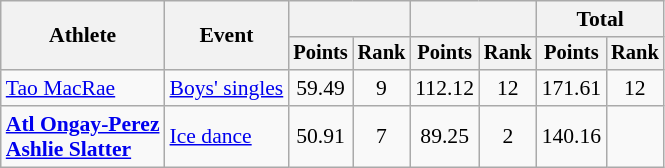<table class="wikitable" style="font-size:90%">
<tr>
<th rowspan="2">Athlete</th>
<th rowspan="2">Event</th>
<th colspan="2"></th>
<th colspan="2"></th>
<th colspan="2">Total</th>
</tr>
<tr style="font-size:95%">
<th>Points</th>
<th>Rank</th>
<th>Points</th>
<th>Rank</th>
<th>Points</th>
<th>Rank</th>
</tr>
<tr align=center>
<td align=left><a href='#'>Tao MacRae</a></td>
<td align=left><a href='#'>Boys' singles</a></td>
<td>59.49</td>
<td>9</td>
<td>112.12</td>
<td>12</td>
<td>171.61</td>
<td>12</td>
</tr>
<tr align=center>
<td align=left><strong><a href='#'>Atl Ongay-Perez</a></strong><br><strong><a href='#'>Ashlie Slatter</a></strong></td>
<td align=left><a href='#'>Ice dance</a></td>
<td>50.91</td>
<td>7</td>
<td>89.25</td>
<td>2</td>
<td>140.16</td>
<td></td>
</tr>
</table>
